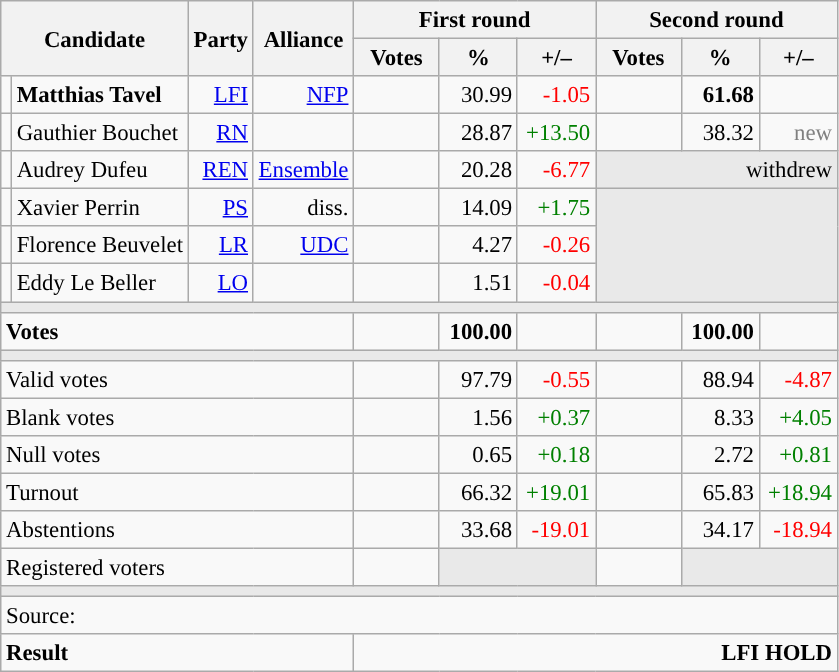<table class="wikitable" style="text-align:right;font-size:95%;">
<tr>
<th rowspan="2" colspan="2">Candidate</th>
<th colspan="1" rowspan="2">Party</th>
<th colspan="1" rowspan="2">Alliance</th>
<th colspan="3">First round</th>
<th colspan="3">Second round</th>
</tr>
<tr>
<th style="width:50px;">Votes</th>
<th style="width:45px;">%</th>
<th style="width:45px;">+/–</th>
<th style="width:50px;">Votes</th>
<th style="width:45px;">%</th>
<th style="width:45px;">+/–</th>
</tr>
<tr>
<td style="color:inherit;background:"></td>
<td style="text-align:left;"><strong>Matthias Tavel</strong></td>
<td><a href='#'>LFI</a></td>
<td><a href='#'>NFP</a></td>
<td></td>
<td>30.99</td>
<td style="color:red;">-1.05</td>
<td><strong></strong></td>
<td><strong>61.68</strong></td>
<td style="color:grey;"></td>
</tr>
<tr>
<td style="color:inherit;background:"></td>
<td style="text-align:left;">Gauthier Bouchet</td>
<td><a href='#'>RN</a></td>
<td></td>
<td></td>
<td>28.87</td>
<td style="color:green;">+13.50</td>
<td></td>
<td>38.32</td>
<td style="color:grey;">new</td>
</tr>
<tr>
<td style="color:inherit;background:"></td>
<td style="text-align:left;">Audrey Dufeu</td>
<td><a href='#'>REN</a></td>
<td><a href='#'>Ensemble</a></td>
<td></td>
<td>20.28</td>
<td style="color:red;">-6.77</td>
<td colspan="3" style="background:#E9E9E9;">withdrew</td>
</tr>
<tr>
<td style="color:inherit;background:"></td>
<td style="text-align:left;">Xavier Perrin</td>
<td><a href='#'>PS</a></td>
<td>diss.</td>
<td></td>
<td>14.09</td>
<td style="color:green;">+1.75</td>
<td colspan="3" rowspan="3" style="background:#E9E9E9;"></td>
</tr>
<tr>
<td style="color:inherit;background:"></td>
<td style="text-align:left;">Florence Beuvelet</td>
<td><a href='#'>LR</a></td>
<td><a href='#'>UDC</a></td>
<td></td>
<td>4.27</td>
<td style="color:red;">-0.26</td>
</tr>
<tr>
<td style="color:inherit;background:"></td>
<td style="text-align:left;">Eddy Le Beller</td>
<td><a href='#'>LO</a></td>
<td></td>
<td></td>
<td>1.51</td>
<td style="color:red;">-0.04</td>
</tr>
<tr>
<td colspan="10" style="background:#E9E9E9;"></td>
</tr>
<tr style="font-weight:bold;">
<td colspan="4" style="text-align:left;">Votes</td>
<td></td>
<td>100.00</td>
<td></td>
<td></td>
<td>100.00</td>
<td></td>
</tr>
<tr>
<td colspan="10" style="background:#E9E9E9;"></td>
</tr>
<tr>
<td colspan="4" style="text-align:left;">Valid votes</td>
<td></td>
<td>97.79</td>
<td style="color:red;">-0.55</td>
<td></td>
<td>88.94</td>
<td style="color:red;">-4.87</td>
</tr>
<tr>
<td colspan="4" style="text-align:left;">Blank votes</td>
<td></td>
<td>1.56</td>
<td style="color:green;">+0.37</td>
<td></td>
<td>8.33</td>
<td style="color:green;">+4.05</td>
</tr>
<tr>
<td colspan="4" style="text-align:left;">Null votes</td>
<td></td>
<td>0.65</td>
<td style="color:green;">+0.18</td>
<td></td>
<td>2.72</td>
<td style="color:green;">+0.81</td>
</tr>
<tr>
<td colspan="4" style="text-align:left;">Turnout</td>
<td></td>
<td>66.32</td>
<td style="color:green;">+19.01</td>
<td></td>
<td>65.83</td>
<td style="color:green;">+18.94</td>
</tr>
<tr>
<td colspan="4" style="text-align:left;">Abstentions</td>
<td></td>
<td>33.68</td>
<td style="color:red;">-19.01</td>
<td></td>
<td>34.17</td>
<td style="color:red;">-18.94</td>
</tr>
<tr>
<td colspan="4" style="text-align:left;">Registered voters</td>
<td></td>
<td colspan="2" style="background:#E9E9E9;"></td>
<td></td>
<td colspan="2" style="background:#E9E9E9;"></td>
</tr>
<tr>
<td colspan="10" style="background:#E9E9E9;"></td>
</tr>
<tr>
<td colspan="10" style="text-align:left;">Source: </td>
</tr>
<tr style="font-weight:bold">
<td colspan="4" style="text-align:left;">Result</td>
<td colspan="6" style="background-color:">LFI HOLD</td>
</tr>
</table>
